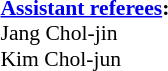<table width=100% style="font-size:90%">
<tr>
<td><br><strong><a href='#'>Assistant referees</a>:</strong>
<br>Jang Chol-jin
<br>Kim Chol-jun</td>
</tr>
</table>
